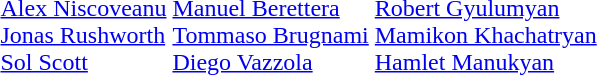<table>
<tr>
<td><br></td>
<td><br><a href='#'>Alex Niscoveanu</a><br><a href='#'>Jonas Rushworth</a><br><a href='#'>Sol Scott</a></td>
<td><br><a href='#'>Manuel Berettera</a><br><a href='#'>Tommaso Brugnami</a><br><a href='#'>Diego Vazzola</a></td>
<td><br><a href='#'>Robert Gyulumyan</a><br><a href='#'>Mamikon Khachatryan</a><br><a href='#'>Hamlet Manukyan</a></td>
</tr>
<tr>
<td><br></td>
<td></td>
<td></td>
<td></td>
</tr>
<tr>
<td><br></td>
<td></td>
<td></td>
<td></td>
</tr>
<tr>
<td><br></td>
<td></td>
<td></td>
<td></td>
</tr>
<tr>
<td><br></td>
<td></td>
<td></td>
<td></td>
</tr>
<tr>
<td><br></td>
<td></td>
<td></td>
<td></td>
</tr>
<tr>
<td><br></td>
<td></td>
<td></td>
<td></td>
</tr>
<tr>
<td><br></td>
<td></td>
<td></td>
<td></td>
</tr>
</table>
